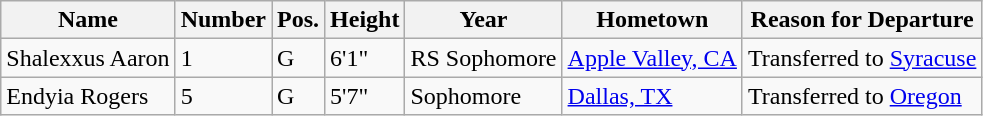<table class="wikitable sortable">
<tr>
<th>Name</th>
<th>Number</th>
<th>Pos.</th>
<th>Height</th>
<th>Year</th>
<th>Hometown</th>
<th>Reason for Departure</th>
</tr>
<tr>
<td>Shalexxus Aaron</td>
<td>1</td>
<td>G</td>
<td>6'1"</td>
<td>RS Sophomore</td>
<td><a href='#'>Apple Valley, CA</a></td>
<td>Transferred to <a href='#'>Syracuse</a></td>
</tr>
<tr>
<td>Endyia Rogers</td>
<td>5</td>
<td>G</td>
<td>5'7"</td>
<td>Sophomore</td>
<td><a href='#'>Dallas, TX</a></td>
<td>Transferred to <a href='#'>Oregon</a></td>
</tr>
</table>
